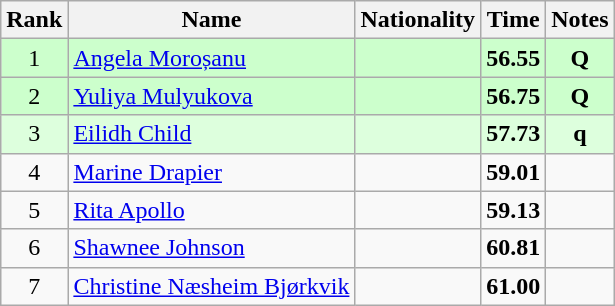<table class="wikitable sortable" style="text-align:center">
<tr>
<th>Rank</th>
<th>Name</th>
<th>Nationality</th>
<th>Time</th>
<th>Notes</th>
</tr>
<tr bgcolor=ccffcc>
<td>1</td>
<td align=left><a href='#'>Angela Moroșanu</a></td>
<td align=left></td>
<td><strong>56.55</strong></td>
<td><strong>Q</strong></td>
</tr>
<tr bgcolor=ccffcc>
<td>2</td>
<td align=left><a href='#'>Yuliya Mulyukova</a></td>
<td align=left></td>
<td><strong>56.75</strong></td>
<td><strong>Q</strong></td>
</tr>
<tr bgcolor=ddffdd>
<td>3</td>
<td align=left><a href='#'>Eilidh Child</a></td>
<td align=left></td>
<td><strong>57.73</strong></td>
<td><strong>q</strong></td>
</tr>
<tr>
<td>4</td>
<td align=left><a href='#'>Marine Drapier</a></td>
<td align=left></td>
<td><strong>59.01</strong></td>
<td></td>
</tr>
<tr>
<td>5</td>
<td align=left><a href='#'>Rita Apollo</a></td>
<td align=left></td>
<td><strong>59.13</strong></td>
<td></td>
</tr>
<tr>
<td>6</td>
<td align=left><a href='#'>Shawnee Johnson</a></td>
<td align=left></td>
<td><strong>60.81</strong></td>
<td></td>
</tr>
<tr>
<td>7</td>
<td align=left><a href='#'>Christine Næsheim Bjørkvik</a></td>
<td align=left></td>
<td><strong>61.00</strong></td>
<td></td>
</tr>
</table>
